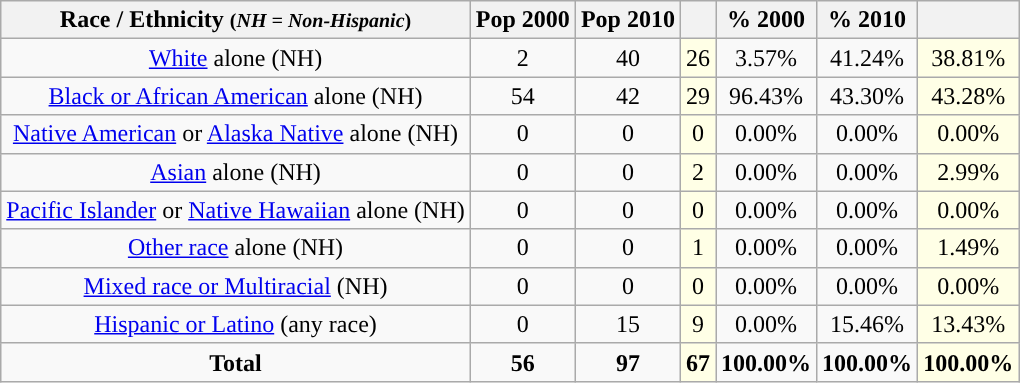<table class="wikitable"style="text-align:center;">
<tr>
<th>Race / Ethnicity <small>(<em>NH = Non-Hispanic</em>)</small></th>
<th>Pop 2000</th>
<th>Pop 2010</th>
<th></th>
<th>% 2000</th>
<th>% 2010</th>
<th></th>
</tr>
<tr>
<td><a href='#'>White</a> alone (NH)</td>
<td>2</td>
<td>40</td>
<td style='background: #ffffe6;'>26</td>
<td>3.57%</td>
<td>41.24%</td>
<td style='background: #ffffe6;'>38.81%</td>
</tr>
<tr>
<td><a href='#'>Black or African American</a> alone (NH)</td>
<td>54</td>
<td>42</td>
<td style='background: #ffffe6;'>29</td>
<td>96.43%</td>
<td>43.30%</td>
<td style='background: #ffffe6;'>43.28%</td>
</tr>
<tr>
<td><a href='#'>Native American</a> or <a href='#'>Alaska Native</a> alone (NH)</td>
<td>0</td>
<td>0</td>
<td style='background: #ffffe6;'>0</td>
<td>0.00%</td>
<td>0.00%</td>
<td style='background: #ffffe6;'>0.00%</td>
</tr>
<tr>
<td><a href='#'>Asian</a> alone (NH)</td>
<td>0</td>
<td>0</td>
<td style='background: #ffffe6;'>2</td>
<td>0.00%</td>
<td>0.00%</td>
<td style='background: #ffffe6;'>2.99%</td>
</tr>
<tr>
<td><a href='#'>Pacific Islander</a> or <a href='#'>Native Hawaiian</a> alone (NH)</td>
<td>0</td>
<td>0</td>
<td style='background: #ffffe6;'>0</td>
<td>0.00%</td>
<td>0.00%</td>
<td style='background: #ffffe6;'>0.00%</td>
</tr>
<tr>
<td><a href='#'>Other race</a> alone (NH)</td>
<td>0</td>
<td>0</td>
<td style='background: #ffffe6;'>1</td>
<td>0.00%</td>
<td>0.00%</td>
<td style='background: #ffffe6;'>1.49%</td>
</tr>
<tr>
<td><a href='#'>Mixed race or Multiracial</a> (NH)</td>
<td>0</td>
<td>0</td>
<td style='background: #ffffe6;'>0</td>
<td>0.00%</td>
<td>0.00%</td>
<td style='background: #ffffe6;'>0.00%</td>
</tr>
<tr>
<td><a href='#'>Hispanic or Latino</a> (any race)</td>
<td>0</td>
<td>15</td>
<td style='background: #ffffe6;'>9</td>
<td>0.00%</td>
<td>15.46%</td>
<td style='background: #ffffe6;'>13.43%</td>
</tr>
<tr>
<td><strong>Total</strong></td>
<td><strong>56</strong></td>
<td><strong>97</strong></td>
<td style='background: #ffffe6;'><strong>67</strong></td>
<td><strong>100.00%</strong></td>
<td><strong>100.00%</strong></td>
<td style='background: #ffffe6;'><strong>100.00%</strong></td>
</tr>
</table>
